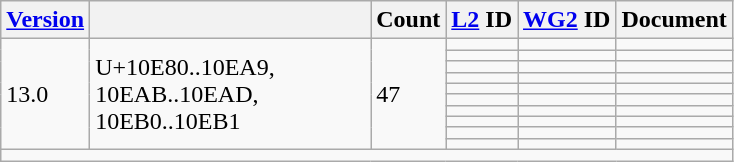<table class="wikitable">
<tr>
<th><a href='#'>Version</a></th>
<th></th>
<th>Count</th>
<th><a href='#'>L2</a> ID</th>
<th><a href='#'>WG2</a> ID</th>
<th>Document</th>
</tr>
<tr>
<td rowspan="10">13.0</td>
<td rowspan="10" width="180">U+10E80..10EA9, 10EAB..10EAD, 10EB0..10EB1</td>
<td rowspan="10">47</td>
<td></td>
<td></td>
<td></td>
</tr>
<tr>
<td></td>
<td></td>
<td></td>
</tr>
<tr>
<td></td>
<td></td>
<td></td>
</tr>
<tr>
<td></td>
<td></td>
<td></td>
</tr>
<tr>
<td></td>
<td></td>
<td></td>
</tr>
<tr>
<td></td>
<td></td>
<td></td>
</tr>
<tr>
<td></td>
<td></td>
<td></td>
</tr>
<tr>
<td></td>
<td></td>
<td></td>
</tr>
<tr>
<td></td>
<td></td>
<td></td>
</tr>
<tr>
<td></td>
<td></td>
<td></td>
</tr>
<tr class="sortbottom">
<td colspan="6"></td>
</tr>
</table>
